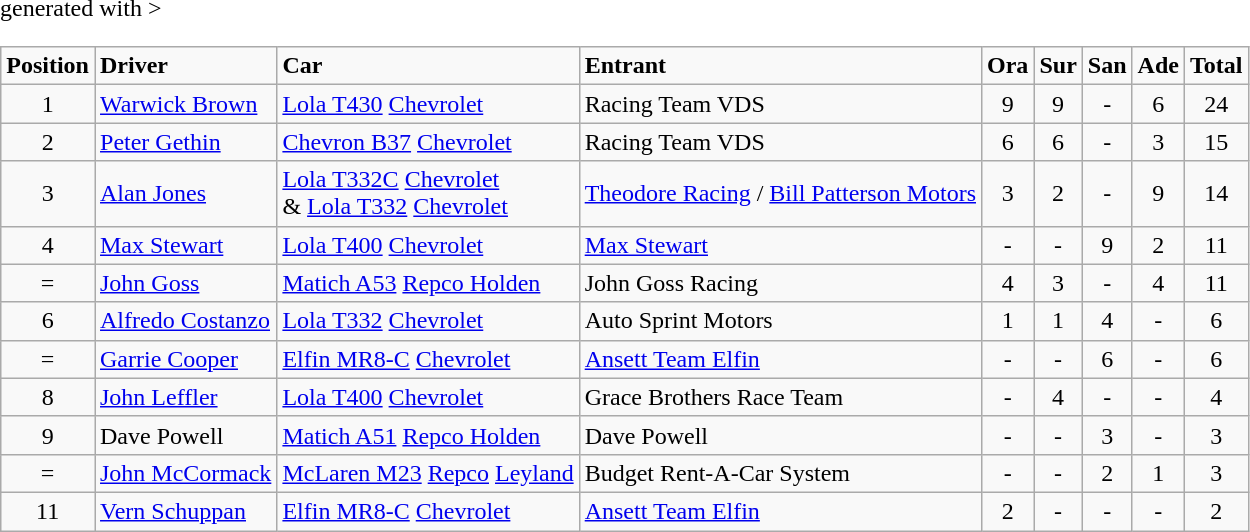<table class="wikitable" <hiddentext>generated with >
<tr style="font-weight:bold">
<td height="14" align="center">Position</td>
<td>Driver</td>
<td>Car</td>
<td>Entrant</td>
<td align="center">Ora</td>
<td align="center">Sur</td>
<td align="center">San</td>
<td align="center">Ade</td>
<td align="center">Total</td>
</tr>
<tr>
<td height="14" align="center">1</td>
<td><a href='#'>Warwick Brown</a></td>
<td><a href='#'>Lola T430</a> <a href='#'>Chevrolet</a></td>
<td>Racing Team VDS</td>
<td align="center">9</td>
<td align="center">9</td>
<td align="center">-</td>
<td align="center">6</td>
<td align="center">24</td>
</tr>
<tr>
<td height="14" align="center">2</td>
<td><a href='#'>Peter Gethin</a></td>
<td><a href='#'>Chevron B37</a> <a href='#'>Chevrolet</a></td>
<td>Racing Team VDS</td>
<td align="center">6</td>
<td align="center">6</td>
<td align="center">-</td>
<td align="center">3</td>
<td align="center">15</td>
</tr>
<tr>
<td height="14" align="center">3</td>
<td><a href='#'>Alan Jones</a></td>
<td><a href='#'>Lola T332C</a> <a href='#'>Chevrolet</a> <br> & <a href='#'>Lola T332</a> <a href='#'>Chevrolet</a></td>
<td><a href='#'>Theodore Racing</a> / <a href='#'>Bill Patterson Motors</a></td>
<td align="center">3</td>
<td align="center">2</td>
<td align="center">-</td>
<td align="center">9</td>
<td align="center">14</td>
</tr>
<tr>
<td height="14" align="center">4</td>
<td><a href='#'>Max Stewart</a></td>
<td><a href='#'>Lola T400</a> <a href='#'>Chevrolet</a></td>
<td><a href='#'>Max Stewart</a></td>
<td align="center">-</td>
<td align="center">-</td>
<td align="center">9</td>
<td align="center">2</td>
<td align="center">11</td>
</tr>
<tr>
<td height="14" align="center">=</td>
<td><a href='#'>John Goss</a></td>
<td><a href='#'>Matich A53</a> <a href='#'>Repco Holden</a></td>
<td>John Goss Racing</td>
<td align="center">4</td>
<td align="center">3</td>
<td align="center">-</td>
<td align="center">4</td>
<td align="center">11</td>
</tr>
<tr>
<td height="14" align="center">6</td>
<td><a href='#'>Alfredo Costanzo</a></td>
<td><a href='#'>Lola T332</a> <a href='#'>Chevrolet</a></td>
<td>Auto Sprint Motors</td>
<td align="center">1</td>
<td align="center">1</td>
<td align="center">4</td>
<td align="center">-</td>
<td align="center">6</td>
</tr>
<tr>
<td height="14" align="center">=</td>
<td><a href='#'>Garrie Cooper</a></td>
<td><a href='#'>Elfin MR8-C</a> <a href='#'>Chevrolet</a></td>
<td><a href='#'>Ansett Team Elfin</a></td>
<td align="center">-</td>
<td align="center">-</td>
<td align="center">6</td>
<td align="center">-</td>
<td align="center">6</td>
</tr>
<tr>
<td height="14" align="center">8</td>
<td><a href='#'>John Leffler</a></td>
<td><a href='#'>Lola T400</a> <a href='#'>Chevrolet</a></td>
<td>Grace Brothers Race Team</td>
<td align="center">-</td>
<td align="center">4</td>
<td align="center">-</td>
<td align="center">-</td>
<td align="center">4</td>
</tr>
<tr>
<td height="14" align="center">9</td>
<td>Dave Powell</td>
<td><a href='#'>Matich A51</a> <a href='#'>Repco Holden</a></td>
<td>Dave Powell</td>
<td align="center">-</td>
<td align="center">-</td>
<td align="center">3</td>
<td align="center">-</td>
<td align="center">3</td>
</tr>
<tr>
<td height="14" align="center">=</td>
<td><a href='#'>John McCormack</a></td>
<td><a href='#'>McLaren M23</a> <a href='#'>Repco</a> <a href='#'>Leyland</a></td>
<td>Budget Rent-A-Car System</td>
<td align="center">-</td>
<td align="center">-</td>
<td align="center">2</td>
<td align="center">1</td>
<td align="center">3</td>
</tr>
<tr>
<td height="14" align="center">11</td>
<td><a href='#'>Vern Schuppan</a></td>
<td><a href='#'>Elfin MR8-C</a> <a href='#'>Chevrolet</a></td>
<td><a href='#'>Ansett Team Elfin</a></td>
<td align="center">2</td>
<td align="center">-</td>
<td align="center">-</td>
<td align="center">-</td>
<td align="center">2</td>
</tr>
</table>
